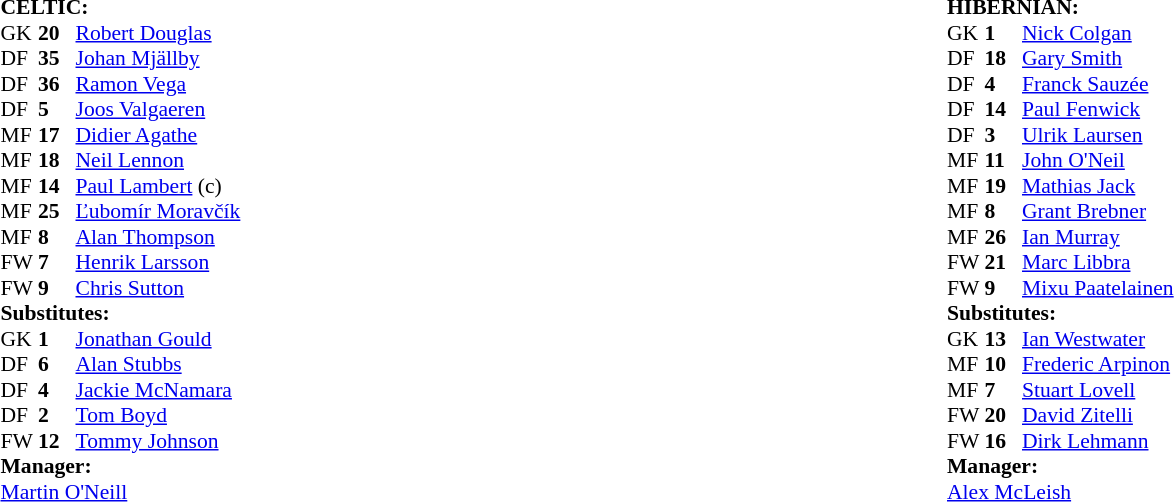<table width="100%">
<tr>
<td valign="top" width="50%"><br><table style="font-size: 90%" cellspacing="0" cellpadding="0">
<tr>
<td colspan="4"><strong>CELTIC:</strong></td>
</tr>
<tr>
<th width="25"></th>
<th width="25"></th>
</tr>
<tr>
<td>GK</td>
<td><strong>20</strong></td>
<td> <a href='#'>Robert Douglas</a></td>
</tr>
<tr>
<td>DF</td>
<td><strong>35</strong></td>
<td> <a href='#'>Johan Mjällby</a></td>
</tr>
<tr>
<td>DF</td>
<td><strong>36</strong></td>
<td> <a href='#'>Ramon Vega</a></td>
</tr>
<tr>
<td>DF</td>
<td><strong>5</strong></td>
<td> <a href='#'>Joos Valgaeren</a></td>
</tr>
<tr>
<td>MF</td>
<td><strong>17</strong></td>
<td> <a href='#'>Didier Agathe</a></td>
</tr>
<tr>
<td>MF</td>
<td><strong>18</strong></td>
<td> <a href='#'>Neil Lennon</a></td>
</tr>
<tr>
<td>MF</td>
<td><strong>14</strong></td>
<td> <a href='#'>Paul Lambert</a> (c)</td>
<td></td>
<td></td>
</tr>
<tr>
<td>MF</td>
<td><strong>25</strong></td>
<td> <a href='#'>Ľubomír Moravčík</a></td>
<td></td>
<td></td>
</tr>
<tr>
<td>MF</td>
<td><strong>8</strong></td>
<td> <a href='#'>Alan Thompson</a></td>
<td></td>
<td></td>
</tr>
<tr>
<td>FW</td>
<td><strong>7</strong></td>
<td> <a href='#'>Henrik Larsson</a></td>
</tr>
<tr>
<td>FW</td>
<td><strong>9</strong></td>
<td> <a href='#'>Chris Sutton</a></td>
</tr>
<tr>
<td colspan=4><strong>Substitutes:</strong></td>
</tr>
<tr>
<td>GK</td>
<td><strong>1</strong></td>
<td> <a href='#'>Jonathan Gould</a></td>
</tr>
<tr>
<td>DF</td>
<td><strong>6</strong></td>
<td> <a href='#'>Alan Stubbs</a></td>
</tr>
<tr>
<td>DF</td>
<td><strong>4</strong></td>
<td> <a href='#'>Jackie McNamara</a></td>
<td></td>
<td></td>
</tr>
<tr>
<td>DF</td>
<td><strong>2</strong></td>
<td> <a href='#'>Tom Boyd</a></td>
<td></td>
<td></td>
</tr>
<tr>
<td>FW</td>
<td><strong>12</strong></td>
<td> <a href='#'>Tommy Johnson</a></td>
<td></td>
<td></td>
</tr>
<tr>
<td colspan=4><strong>Manager:</strong></td>
</tr>
<tr>
<td colspan="4"> <a href='#'>Martin O'Neill</a></td>
</tr>
</table>
</td>
<td valign="top" width="50%"><br><table style="font-size: 90%" cellspacing="0" cellpadding="0">
<tr>
<td colspan="4"><strong>HIBERNIAN:</strong></td>
</tr>
<tr>
<th width="25"></th>
<th width="25"></th>
</tr>
<tr>
<td>GK</td>
<td><strong>1</strong></td>
<td> <a href='#'>Nick Colgan</a></td>
</tr>
<tr>
<td>DF</td>
<td><strong>18</strong></td>
<td> <a href='#'>Gary Smith</a></td>
</tr>
<tr>
<td>DF</td>
<td><strong>4</strong></td>
<td> <a href='#'>Franck Sauzée</a></td>
</tr>
<tr>
<td>DF</td>
<td><strong>14</strong></td>
<td> <a href='#'>Paul Fenwick</a></td>
</tr>
<tr>
<td>DF</td>
<td><strong>3</strong></td>
<td> <a href='#'>Ulrik Laursen</a></td>
</tr>
<tr>
<td>MF</td>
<td><strong>11</strong></td>
<td> <a href='#'>John O'Neil</a></td>
</tr>
<tr>
<td>MF</td>
<td><strong>19</strong></td>
<td> <a href='#'>Mathias Jack</a></td>
</tr>
<tr>
<td>MF</td>
<td><strong>8</strong></td>
<td> <a href='#'>Grant Brebner</a></td>
<td></td>
<td></td>
</tr>
<tr>
<td>MF</td>
<td><strong>26</strong></td>
<td> <a href='#'>Ian Murray</a></td>
</tr>
<tr>
<td>FW</td>
<td><strong>21</strong></td>
<td> <a href='#'>Marc Libbra</a></td>
</tr>
<tr>
<td>FW</td>
<td><strong>9</strong></td>
<td> <a href='#'>Mixu Paatelainen</a></td>
<td></td>
<td></td>
</tr>
<tr>
<td colspan=4><strong>Substitutes:</strong></td>
</tr>
<tr>
<td>GK</td>
<td><strong>13</strong></td>
<td> <a href='#'>Ian Westwater</a></td>
</tr>
<tr>
<td>MF</td>
<td><strong>10</strong></td>
<td> <a href='#'>Frederic Arpinon</a></td>
<td></td>
<td></td>
<td></td>
</tr>
<tr>
<td>MF</td>
<td><strong>7</strong></td>
<td> <a href='#'>Stuart Lovell</a></td>
<td></td>
<td></td>
<td></td>
</tr>
<tr>
<td>FW</td>
<td><strong>20</strong></td>
<td> <a href='#'>David Zitelli</a></td>
<td></td>
<td></td>
</tr>
<tr>
<td>FW</td>
<td><strong>16</strong></td>
<td> <a href='#'>Dirk Lehmann</a></td>
</tr>
<tr>
<td colspan=4><strong>Manager:</strong></td>
</tr>
<tr>
<td colspan="4"> <a href='#'>Alex McLeish</a></td>
</tr>
</table>
</td>
</tr>
</table>
